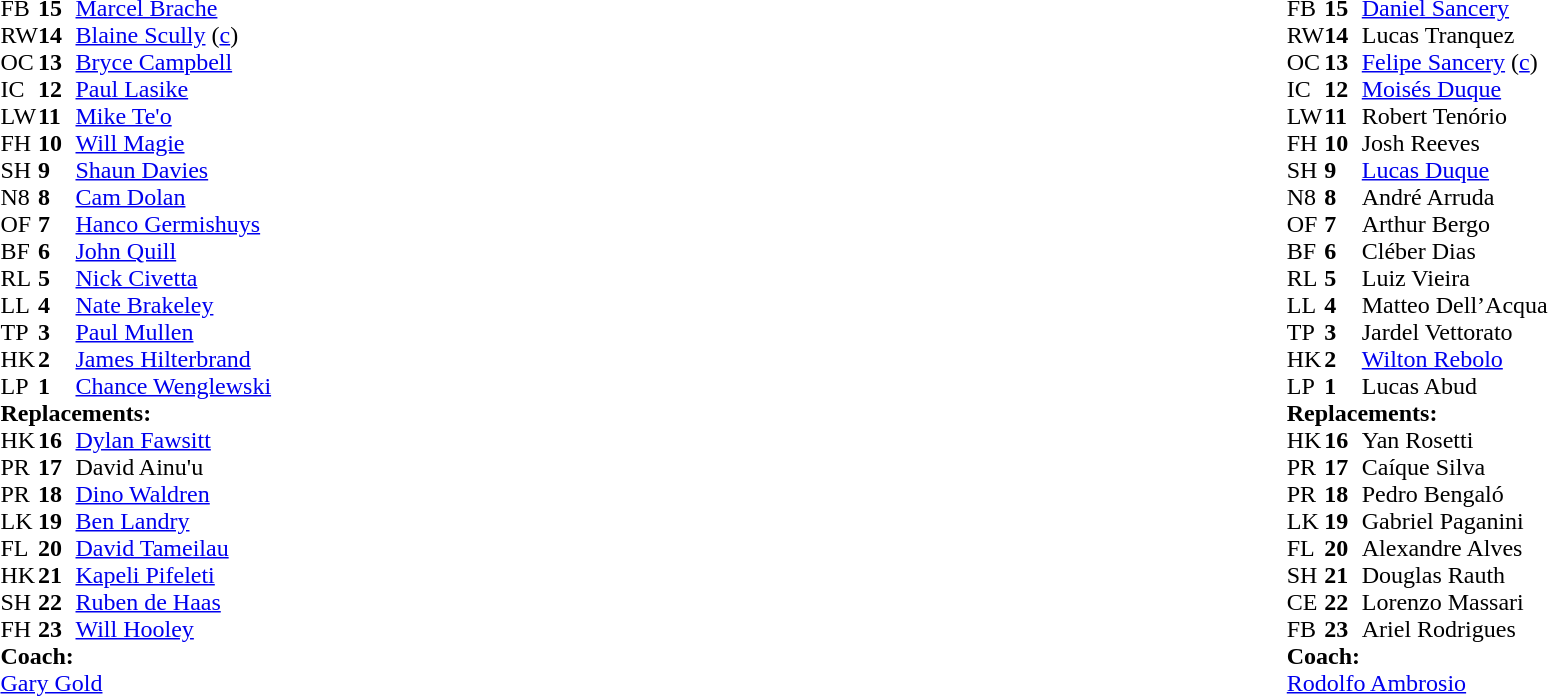<table style="width:100%">
<tr>
<td style="vertical-align:top; width:50%"><br><table cellspacing="0" cellpadding="0">
<tr>
<th width="25"></th>
<th width="25"></th>
</tr>
<tr>
<td>FB</td>
<td><strong>15</strong></td>
<td><a href='#'>Marcel Brache</a></td>
</tr>
<tr>
<td>RW</td>
<td><strong>14</strong></td>
<td><a href='#'>Blaine Scully</a> (<a href='#'>c</a>)</td>
</tr>
<tr>
<td>OC</td>
<td><strong>13</strong></td>
<td><a href='#'>Bryce Campbell</a></td>
</tr>
<tr>
<td>IC</td>
<td><strong>12</strong></td>
<td><a href='#'>Paul Lasike</a></td>
</tr>
<tr>
<td>LW</td>
<td><strong>11</strong></td>
<td><a href='#'>Mike Te'o</a></td>
</tr>
<tr>
<td>FH</td>
<td><strong>10</strong></td>
<td><a href='#'>Will Magie</a></td>
<td></td>
<td></td>
</tr>
<tr>
<td>SH</td>
<td><strong>9</strong></td>
<td><a href='#'>Shaun Davies</a></td>
<td></td>
<td></td>
</tr>
<tr>
<td>N8</td>
<td><strong>8</strong></td>
<td><a href='#'>Cam Dolan</a></td>
</tr>
<tr>
<td>OF</td>
<td><strong>7</strong></td>
<td><a href='#'>Hanco Germishuys</a></td>
</tr>
<tr>
<td>BF</td>
<td><strong>6</strong></td>
<td><a href='#'>John Quill</a></td>
<td></td>
<td></td>
</tr>
<tr>
<td>RL</td>
<td><strong>5</strong></td>
<td><a href='#'>Nick Civetta</a></td>
</tr>
<tr>
<td>LL</td>
<td><strong>4</strong></td>
<td><a href='#'>Nate Brakeley</a></td>
<td></td>
<td></td>
</tr>
<tr>
<td>TP</td>
<td><strong>3</strong></td>
<td><a href='#'>Paul Mullen</a></td>
<td></td>
<td></td>
</tr>
<tr>
<td>HK</td>
<td><strong>2</strong></td>
<td><a href='#'>James Hilterbrand</a></td>
<td></td>
<td></td>
</tr>
<tr>
<td>LP</td>
<td><strong>1</strong></td>
<td><a href='#'>Chance Wenglewski</a></td>
<td></td>
<td></td>
</tr>
<tr>
<td colspan=3><strong>Replacements:</strong></td>
</tr>
<tr>
<td>HK</td>
<td><strong>16</strong></td>
<td><a href='#'>Dylan Fawsitt</a></td>
<td></td>
<td></td>
</tr>
<tr>
<td>PR</td>
<td><strong>17</strong></td>
<td>David Ainu'u</td>
<td></td>
<td></td>
</tr>
<tr>
<td>PR</td>
<td><strong>18</strong></td>
<td><a href='#'>Dino Waldren</a></td>
<td></td>
<td></td>
</tr>
<tr>
<td>LK</td>
<td><strong>19</strong></td>
<td><a href='#'>Ben Landry</a></td>
<td></td>
<td></td>
<td></td>
</tr>
<tr>
<td>FL</td>
<td><strong>20</strong></td>
<td><a href='#'>David Tameilau</a></td>
<td></td>
<td></td>
</tr>
<tr>
<td>HK</td>
<td><strong>21</strong></td>
<td><a href='#'>Kapeli Pifeleti</a></td>
<td></td>
<td></td>
</tr>
<tr>
<td>SH</td>
<td><strong>22</strong></td>
<td><a href='#'>Ruben de Haas</a></td>
<td></td>
<td></td>
</tr>
<tr>
<td>FH</td>
<td><strong>23</strong></td>
<td><a href='#'>Will Hooley</a></td>
<td></td>
<td></td>
</tr>
<tr>
<td colspan="3"><strong>Coach:</strong></td>
</tr>
<tr>
<td colspan="4"> <a href='#'>Gary Gold</a></td>
</tr>
</table>
</td>
<td style="vertical-align:top; width:50%"><br><table cellspacing="0" cellpadding="0" style="margin:auto">
<tr>
<th width="25"></th>
<th width="25"></th>
</tr>
<tr>
<td>FB</td>
<td><strong>15</strong></td>
<td><a href='#'>Daniel Sancery</a></td>
</tr>
<tr>
<td>RW</td>
<td><strong>14</strong></td>
<td>Lucas Tranquez</td>
</tr>
<tr>
<td>OC</td>
<td><strong>13</strong></td>
<td><a href='#'>Felipe Sancery</a> (<a href='#'>c</a>)</td>
<td></td>
<td></td>
</tr>
<tr>
<td>IC</td>
<td><strong>12</strong></td>
<td><a href='#'>Moisés Duque</a></td>
</tr>
<tr>
<td>LW</td>
<td><strong>11</strong></td>
<td>Robert Tenório</td>
<td></td>
<td></td>
</tr>
<tr>
<td>FH</td>
<td><strong>10</strong></td>
<td>Josh Reeves</td>
</tr>
<tr>
<td>SH</td>
<td><strong>9</strong></td>
<td><a href='#'>Lucas Duque</a></td>
</tr>
<tr>
<td>N8</td>
<td><strong>8</strong></td>
<td>André Arruda</td>
</tr>
<tr>
<td>OF</td>
<td><strong>7</strong></td>
<td>Arthur Bergo</td>
</tr>
<tr>
<td>BF</td>
<td><strong>6</strong></td>
<td>Cléber Dias</td>
</tr>
<tr>
<td>RL</td>
<td><strong>5</strong></td>
<td>Luiz Vieira</td>
<td></td>
<td></td>
</tr>
<tr>
<td>LL</td>
<td><strong>4</strong></td>
<td>Matteo Dell’Acqua</td>
</tr>
<tr>
<td>TP</td>
<td><strong>3</strong></td>
<td>Jardel Vettorato</td>
<td></td>
<td></td>
</tr>
<tr>
<td>HK</td>
<td><strong>2</strong></td>
<td><a href='#'>Wilton Rebolo</a></td>
</tr>
<tr>
<td>LP</td>
<td><strong>1</strong></td>
<td>Lucas Abud</td>
<td></td>
</tr>
<tr>
<td colspan=3><strong>Replacements:</strong></td>
</tr>
<tr>
<td>HK</td>
<td><strong>16</strong></td>
<td>Yan Rosetti</td>
<td></td>
<td></td>
</tr>
<tr>
<td>PR</td>
<td><strong>17</strong></td>
<td>Caíque Silva</td>
<td></td>
<td></td>
</tr>
<tr>
<td>PR</td>
<td><strong>18</strong></td>
<td>Pedro Bengaló</td>
</tr>
<tr>
<td>LK</td>
<td><strong>19</strong></td>
<td>Gabriel Paganini</td>
<td></td>
<td></td>
</tr>
<tr>
<td>FL</td>
<td><strong>20</strong></td>
<td>Alexandre Alves</td>
</tr>
<tr>
<td>SH</td>
<td><strong>21</strong></td>
<td>Douglas Rauth</td>
</tr>
<tr>
<td>CE</td>
<td><strong>22</strong></td>
<td>Lorenzo Massari</td>
<td></td>
<td></td>
</tr>
<tr>
<td>FB</td>
<td><strong>23</strong></td>
<td>Ariel Rodrigues</td>
</tr>
<tr>
<td colspan="3"><strong>Coach:</strong></td>
</tr>
<tr>
<td colspan="4"> <a href='#'>Rodolfo Ambrosio</a></td>
</tr>
</table>
</td>
</tr>
</table>
